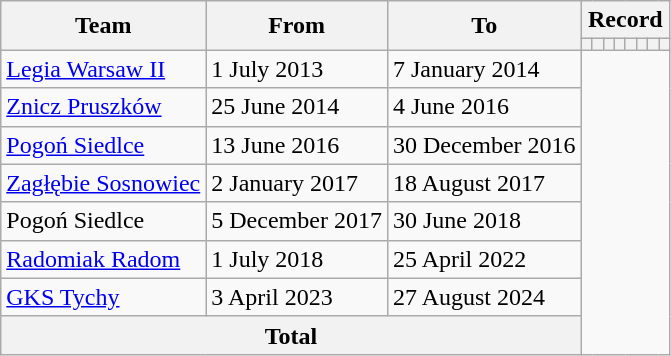<table class="wikitable" style="text-align: center;">
<tr>
<th rowspan="2">Team</th>
<th rowspan="2">From</th>
<th rowspan="2">To</th>
<th colspan="8">Record</th>
</tr>
<tr>
<th></th>
<th></th>
<th></th>
<th></th>
<th></th>
<th></th>
<th></th>
<th></th>
</tr>
<tr>
<td align=left><a href='#'>Legia Warsaw II</a></td>
<td align=left>1 July 2013</td>
<td align=left>7 January 2014<br></td>
</tr>
<tr>
<td align=left><a href='#'>Znicz Pruszków</a></td>
<td align=left>25 June 2014</td>
<td align=left>4 June 2016<br></td>
</tr>
<tr>
<td align=left><a href='#'>Pogoń Siedlce</a></td>
<td align=left>13 June 2016</td>
<td align=left>30 December 2016<br></td>
</tr>
<tr>
<td align=left><a href='#'>Zagłębie Sosnowiec</a></td>
<td align=left>2 January 2017</td>
<td align=left>18 August 2017<br></td>
</tr>
<tr>
<td align=left>Pogoń Siedlce</td>
<td align=left>5 December 2017</td>
<td align=left>30 June 2018<br></td>
</tr>
<tr>
<td align=left><a href='#'>Radomiak Radom</a></td>
<td align=left>1 July 2018</td>
<td align=left>25 April 2022<br></td>
</tr>
<tr>
<td align=left><a href='#'>GKS Tychy</a></td>
<td align=left>3 April 2023</td>
<td align=left>27 August 2024<br></td>
</tr>
<tr>
<th colspan="3">Total<br></th>
</tr>
</table>
